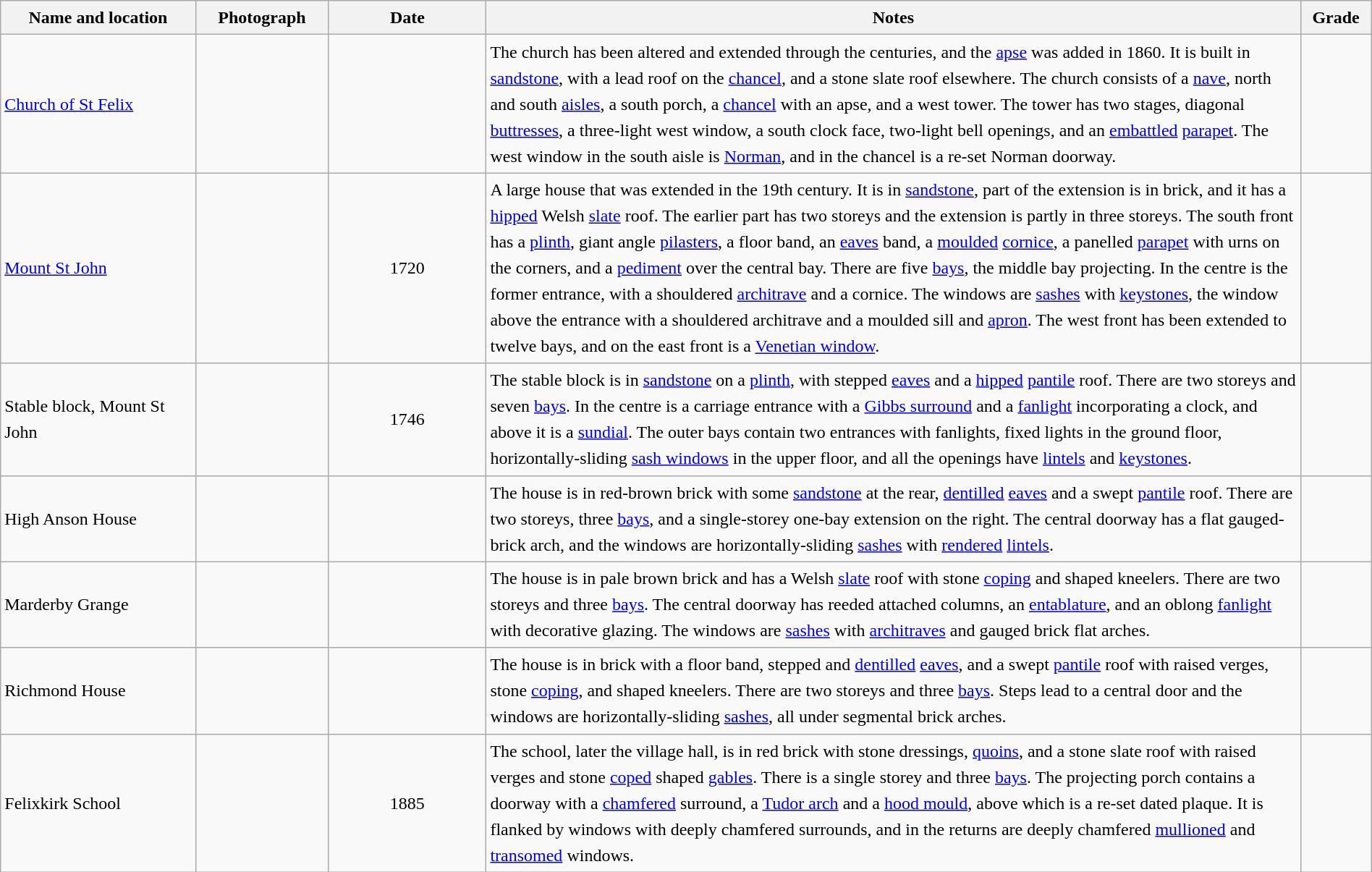<table class="wikitable sortable plainrowheaders" style="width:100%; border:0px; text-align:left; line-height:150%">
<tr>
<th scope="col"  style="width:150px">Name and location</th>
<th scope="col"  style="width:100px" class="unsortable">Photograph</th>
<th scope="col"  style="width:120px">Date</th>
<th scope="col"  style="width:650px" class="unsortable">Notes</th>
<th scope="col"  style="width:50px">Grade</th>
</tr>
<tr>
<td><a href='#'>Church of St Felix</a><br></td>
<td></td>
<td align="center"></td>
<td>The church has been altered and extended through the centuries, and the <a href='#'>apse</a> was added in 1860.  It is built in <a href='#'>sandstone</a>, with a lead roof on the <a href='#'>chancel</a>, and a stone slate roof elsewhere.  The church consists of a <a href='#'>nave</a>, north and south <a href='#'>aisles</a>, a south porch, a <a href='#'>chancel</a> with an apse, and a west tower.  The tower has two stages, diagonal <a href='#'>buttresses</a>, a three-light west window, a south clock face, two-light bell openings, and an <a href='#'>embattled</a> <a href='#'>parapet</a>.  The west window in the south aisle is <a href='#'>Norman</a>, and in the chancel is a re-set Norman doorway.</td>
<td align="center" ></td>
</tr>
<tr>
<td><a href='#'>Mount St John</a><br></td>
<td></td>
<td align="center">1720</td>
<td>A large house that was extended in the 19th century.  It is in <a href='#'>sandstone</a>, part of the extension is in brick, and it has a <a href='#'>hipped</a> Welsh <a href='#'>slate</a> roof.  The earlier part has two storeys and the extension is partly in three storeys.  The south front has a <a href='#'>plinth</a>, giant angle <a href='#'>pilasters</a>, a floor band, an <a href='#'>eaves</a> band, a <a href='#'>moulded</a> <a href='#'>cornice</a>, a panelled <a href='#'>parapet</a> with urns on the corners, and a <a href='#'>pediment</a> over the central bay.  There are five <a href='#'>bays</a>, the middle bay projecting.  In the centre is the former entrance, with a shouldered <a href='#'>architrave</a> and a cornice. The windows are <a href='#'>sashes</a> with <a href='#'>keystones</a>, the window above the entrance with a shouldered architrave and a moulded sill and <a href='#'>apron</a>.  The west front has been extended to twelve bays, and on the east front is a <a href='#'>Venetian window</a>.</td>
<td align="center" ></td>
</tr>
<tr>
<td>Stable block, Mount St John<br></td>
<td></td>
<td align="center">1746</td>
<td>The stable block is in <a href='#'>sandstone</a> on a <a href='#'>plinth</a>, with stepped <a href='#'>eaves</a> and a <a href='#'>hipped</a> <a href='#'>pantile</a> roof.  There are two storeys and seven <a href='#'>bays</a>.  In the centre is a carriage entrance with a <a href='#'>Gibbs surround</a> and a <a href='#'>fanlight</a> incorporating a clock, and above it is a <a href='#'>sundial</a>.  The outer bays contain two entrances with fanlights, fixed lights in the ground floor, horizontally-sliding <a href='#'>sash windows</a> in the upper floor, and all the openings have <a href='#'>lintels</a> and <a href='#'>keystones</a>.</td>
<td align="center" ></td>
</tr>
<tr>
<td>High Anson House<br></td>
<td></td>
<td align="center"></td>
<td>The house is in red-brown brick with some <a href='#'>sandstone</a> at the rear, <a href='#'>dentilled</a> <a href='#'>eaves</a> and a swept <a href='#'>pantile</a> roof.  There are two storeys, three <a href='#'>bays</a>, and a single-storey one-bay extension on the right.  The central doorway has a flat gauged-brick arch, and the windows are horizontally-sliding <a href='#'>sashes</a> with <a href='#'>rendered</a> <a href='#'>lintels</a>.</td>
<td align="center" ></td>
</tr>
<tr>
<td>Marderby Grange<br></td>
<td></td>
<td align="center"></td>
<td>The house is in pale brown brick and has a Welsh <a href='#'>slate</a> roof with stone <a href='#'>coping</a> and shaped kneelers.  There are two storeys and three <a href='#'>bays</a>.  The central doorway has reeded attached columns, an <a href='#'>entablature</a>, and an oblong <a href='#'>fanlight</a> with decorative glazing.  The windows are <a href='#'>sashes</a> with <a href='#'>architraves</a> and gauged brick flat arches.</td>
<td align="center" ></td>
</tr>
<tr>
<td>Richmond House<br></td>
<td></td>
<td align="center"></td>
<td>The house is in brick with a floor band, stepped and <a href='#'>dentilled</a> <a href='#'>eaves</a>, and a swept <a href='#'>pantile</a> roof with raised verges, stone <a href='#'>coping</a>, and shaped kneelers.  There are two storeys and three <a href='#'>bays</a>.  Steps lead to a central door and the windows are horizontally-sliding <a href='#'>sashes</a>, all under segmental brick arches.</td>
<td align="center" ></td>
</tr>
<tr>
<td>Felixkirk School<br></td>
<td></td>
<td align="center">1885</td>
<td>The school, later the village hall, is in red brick with stone dressings, <a href='#'>quoins</a>, and a stone slate roof with raised verges and stone <a href='#'>coped</a> shaped <a href='#'>gables</a>. There is a single storey and three <a href='#'>bays</a>.  The projecting porch contains a doorway with a <a href='#'>chamfered</a> surround, a <a href='#'>Tudor arch</a> and a <a href='#'>hood mould</a>, above which is a re-set dated plaque.  It is flanked by windows with deeply chamfered surrounds, and in the returns are deeply chamfered <a href='#'>mullioned</a> and <a href='#'>transomed</a> windows.</td>
<td align="center" ></td>
</tr>
<tr>
</tr>
</table>
